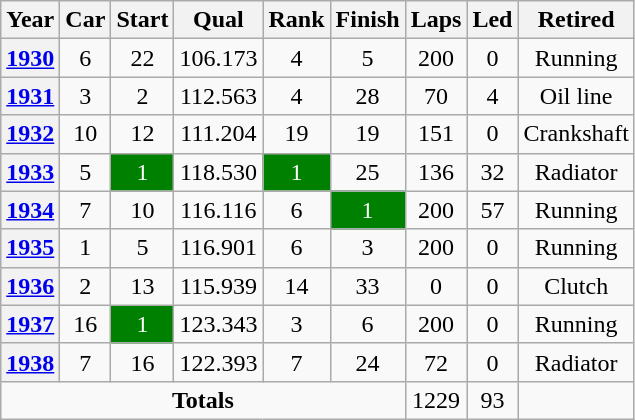<table class="wikitable" style="text-align:center">
<tr>
<th>Year</th>
<th>Car</th>
<th>Start</th>
<th>Qual</th>
<th>Rank</th>
<th>Finish</th>
<th>Laps</th>
<th>Led</th>
<th>Retired</th>
</tr>
<tr>
<th><a href='#'>1930</a></th>
<td>6</td>
<td>22</td>
<td>106.173</td>
<td>4</td>
<td>5</td>
<td>200</td>
<td>0</td>
<td>Running</td>
</tr>
<tr>
<th><a href='#'>1931</a></th>
<td>3</td>
<td>2</td>
<td>112.563</td>
<td>4</td>
<td>28</td>
<td>70</td>
<td>4</td>
<td>Oil line</td>
</tr>
<tr>
<th><a href='#'>1932</a></th>
<td>10</td>
<td>12</td>
<td>111.204</td>
<td>19</td>
<td>19</td>
<td>151</td>
<td>0</td>
<td>Crankshaft</td>
</tr>
<tr>
<th><a href='#'>1933</a></th>
<td>5</td>
<td style="background:green;color:white">1</td>
<td>118.530</td>
<td style="background:green;color:white">1</td>
<td>25</td>
<td>136</td>
<td>32</td>
<td>Radiator</td>
</tr>
<tr>
<th><a href='#'>1934</a></th>
<td>7</td>
<td>10</td>
<td>116.116</td>
<td>6</td>
<td style="background:green;color:white">1</td>
<td>200</td>
<td>57</td>
<td>Running</td>
</tr>
<tr>
<th><a href='#'>1935</a></th>
<td>1</td>
<td>5</td>
<td>116.901</td>
<td>6</td>
<td>3</td>
<td>200</td>
<td>0</td>
<td>Running</td>
</tr>
<tr>
<th><a href='#'>1936</a></th>
<td>2</td>
<td>13</td>
<td>115.939</td>
<td>14</td>
<td>33</td>
<td>0</td>
<td>0</td>
<td>Clutch</td>
</tr>
<tr>
<th><a href='#'>1937</a></th>
<td>16</td>
<td style="background:green;color:white">1</td>
<td>123.343</td>
<td>3</td>
<td>6</td>
<td>200</td>
<td>0</td>
<td>Running</td>
</tr>
<tr>
<th><a href='#'>1938</a></th>
<td>7</td>
<td>16</td>
<td>122.393</td>
<td>7</td>
<td>24</td>
<td>72</td>
<td>0</td>
<td>Radiator</td>
</tr>
<tr>
<td colspan=6><strong>Totals</strong></td>
<td>1229</td>
<td>93</td>
<td></td>
</tr>
</table>
